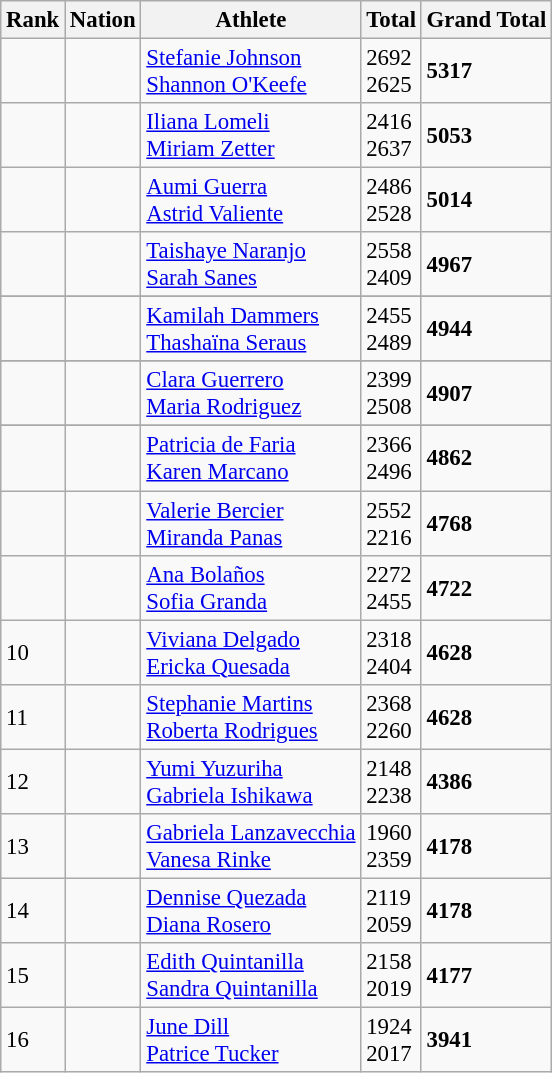<table class="wikitable sortable" style="font-size:95%" style="width:35em;" style="text-align:center">
<tr>
<th>Rank</th>
<th>Nation</th>
<th>Athlete</th>
<th>Total</th>
<th>Grand Total</th>
</tr>
<tr>
<td></td>
<td align=left></td>
<td align=left><a href='#'>Stefanie Johnson</a><br><a href='#'>Shannon O'Keefe</a></td>
<td>2692<br>2625</td>
<td><strong>5317</strong></td>
</tr>
<tr>
<td></td>
<td align=left></td>
<td align=left><a href='#'>Iliana Lomeli</a><br><a href='#'>Miriam Zetter</a></td>
<td>2416<br>2637</td>
<td><strong>5053</strong></td>
</tr>
<tr>
<td></td>
<td align=left></td>
<td align=left><a href='#'>Aumi Guerra</a><br><a href='#'>Astrid Valiente</a></td>
<td>2486<br>2528</td>
<td><strong>5014</strong></td>
</tr>
<tr>
<td></td>
<td align=left></td>
<td align=left><a href='#'>Taishaye Naranjo</a><br><a href='#'>Sarah Sanes</a></td>
<td>2558<br>2409</td>
<td><strong>4967</strong></td>
</tr>
<tr>
</tr>
<tr>
<td></td>
<td align=left></td>
<td align=left><a href='#'>Kamilah Dammers</a><br><a href='#'>Thashaïna Seraus</a></td>
<td>2455<br>2489</td>
<td><strong>4944</strong></td>
</tr>
<tr>
</tr>
<tr>
<td></td>
<td align=left></td>
<td align=left><a href='#'>Clara Guerrero</a><br><a href='#'>Maria Rodriguez</a></td>
<td>2399<br>2508</td>
<td><strong>4907</strong></td>
</tr>
<tr>
</tr>
<tr>
<td></td>
<td align=left></td>
<td align=left><a href='#'>Patricia de Faria</a><br><a href='#'>Karen Marcano</a></td>
<td>2366<br>2496</td>
<td><strong>4862</strong></td>
</tr>
<tr>
<td></td>
<td align=left></td>
<td align=left><a href='#'>Valerie Bercier</a><br><a href='#'>Miranda Panas</a></td>
<td>2552<br>2216</td>
<td><strong>4768</strong></td>
</tr>
<tr>
<td></td>
<td align=left></td>
<td align=left><a href='#'>Ana Bolaños</a><br><a href='#'>Sofia Granda</a></td>
<td>2272<br>2455</td>
<td><strong>4722</strong></td>
</tr>
<tr>
<td>10</td>
<td align=left></td>
<td align=left><a href='#'>Viviana Delgado</a><br><a href='#'>Ericka Quesada</a></td>
<td>2318<br>2404</td>
<td><strong>4628</strong></td>
</tr>
<tr>
<td>11</td>
<td align=left></td>
<td align=left><a href='#'>Stephanie Martins</a><br><a href='#'>Roberta Rodrigues</a></td>
<td>2368<br>2260</td>
<td><strong>4628</strong></td>
</tr>
<tr>
<td>12</td>
<td align=left></td>
<td align=left><a href='#'>Yumi Yuzuriha</a><br><a href='#'>Gabriela Ishikawa</a></td>
<td>2148<br>2238</td>
<td><strong>4386</strong></td>
</tr>
<tr>
<td>13</td>
<td align=left></td>
<td align=left><a href='#'>Gabriela Lanzavecchia</a><br><a href='#'>Vanesa Rinke</a></td>
<td>1960<br>2359</td>
<td><strong>4178</strong></td>
</tr>
<tr>
<td>14</td>
<td align=left></td>
<td align=left><a href='#'>Dennise Quezada</a><br><a href='#'>Diana Rosero</a></td>
<td>2119<br>2059</td>
<td><strong>4178</strong></td>
</tr>
<tr>
<td>15</td>
<td align=left></td>
<td align=left><a href='#'>Edith Quintanilla</a><br><a href='#'>Sandra Quintanilla</a></td>
<td>2158<br>2019</td>
<td><strong>4177</strong></td>
</tr>
<tr>
<td>16</td>
<td align=left></td>
<td align=left><a href='#'>June Dill</a><br><a href='#'>Patrice Tucker</a></td>
<td>1924<br>2017</td>
<td><strong>3941</strong></td>
</tr>
</table>
